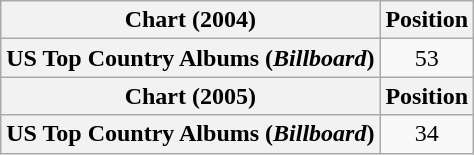<table class="wikitable plainrowheaders" style="text-align:center">
<tr>
<th scope="col">Chart (2004)</th>
<th scope="col">Position</th>
</tr>
<tr>
<th scope="row">US Top Country Albums (<em>Billboard</em>)</th>
<td>53</td>
</tr>
<tr>
<th scope="col">Chart (2005)</th>
<th scope="col">Position</th>
</tr>
<tr>
<th scope="row">US Top Country Albums (<em>Billboard</em>)</th>
<td>34</td>
</tr>
</table>
